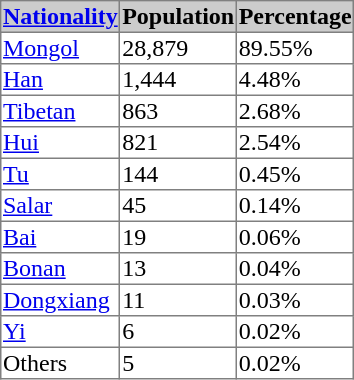<table border=1 style="border-collapse: collapse;">
<tr bgcolor=cccccc>
<th><a href='#'>Nationality</a></th>
<th>Population</th>
<th>Percentage</th>
</tr>
<tr>
<td><a href='#'>Mongol</a></td>
<td>28,879</td>
<td>89.55%</td>
</tr>
<tr>
<td><a href='#'>Han</a></td>
<td>1,444</td>
<td>4.48%</td>
</tr>
<tr>
<td><a href='#'>Tibetan</a></td>
<td>863</td>
<td>2.68%</td>
</tr>
<tr>
<td><a href='#'>Hui</a></td>
<td>821</td>
<td>2.54%</td>
</tr>
<tr>
<td><a href='#'>Tu</a></td>
<td>144</td>
<td>0.45%</td>
</tr>
<tr>
<td><a href='#'>Salar</a></td>
<td>45</td>
<td>0.14%</td>
</tr>
<tr>
<td><a href='#'>Bai</a></td>
<td>19</td>
<td>0.06%</td>
</tr>
<tr>
<td><a href='#'>Bonan</a></td>
<td>13</td>
<td>0.04%</td>
</tr>
<tr>
<td><a href='#'>Dongxiang</a></td>
<td>11</td>
<td>0.03%</td>
</tr>
<tr>
<td><a href='#'>Yi</a></td>
<td>6</td>
<td>0.02%</td>
</tr>
<tr>
<td>Others</td>
<td>5</td>
<td>0.02%</td>
</tr>
</table>
